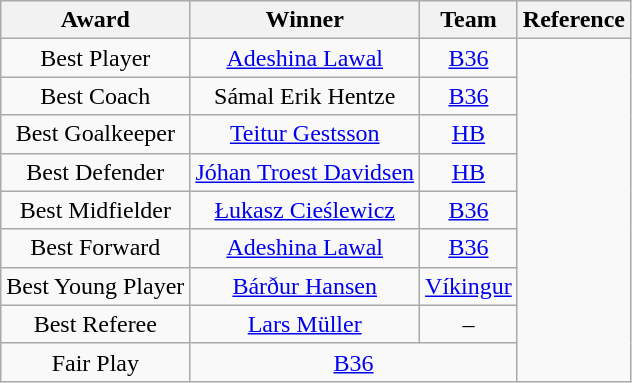<table class="wikitable" style="text-align:center;">
<tr>
<th>Award</th>
<th>Winner</th>
<th>Team</th>
<th>Reference</th>
</tr>
<tr>
<td>Best Player</td>
<td> <a href='#'>Adeshina Lawal</a></td>
<td><a href='#'>B36</a></td>
<td rowspan=9></td>
</tr>
<tr>
<td>Best Coach</td>
<td> Sámal Erik Hentze</td>
<td><a href='#'>B36</a></td>
</tr>
<tr>
<td>Best Goalkeeper</td>
<td> <a href='#'>Teitur Gestsson</a></td>
<td><a href='#'>HB</a></td>
</tr>
<tr>
<td>Best Defender</td>
<td> <a href='#'>Jóhan Troest Davidsen</a></td>
<td><a href='#'>HB</a></td>
</tr>
<tr>
<td>Best Midfielder</td>
<td> <a href='#'>Łukasz Cieślewicz</a></td>
<td><a href='#'>B36</a></td>
</tr>
<tr>
<td>Best Forward</td>
<td> <a href='#'>Adeshina Lawal</a></td>
<td><a href='#'>B36</a></td>
</tr>
<tr>
<td>Best Young Player</td>
<td> <a href='#'>Bárður Hansen</a></td>
<td><a href='#'>Víkingur</a></td>
</tr>
<tr>
<td>Best Referee</td>
<td> <a href='#'>Lars Müller</a></td>
<td>–</td>
</tr>
<tr>
<td>Fair Play</td>
<td colspan=2><a href='#'>B36</a></td>
</tr>
</table>
